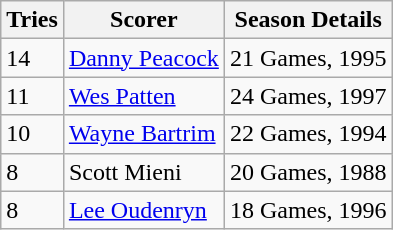<table class="wikitable">
<tr>
<th>Tries</th>
<th>Scorer</th>
<th>Season Details</th>
</tr>
<tr>
<td>14</td>
<td><a href='#'>Danny Peacock</a></td>
<td>21 Games, 1995</td>
</tr>
<tr>
<td>11</td>
<td><a href='#'>Wes Patten</a></td>
<td>24 Games, 1997</td>
</tr>
<tr>
<td>10</td>
<td><a href='#'>Wayne Bartrim</a></td>
<td>22 Games, 1994</td>
</tr>
<tr>
<td>8</td>
<td>Scott Mieni</td>
<td>20 Games, 1988</td>
</tr>
<tr>
<td>8</td>
<td><a href='#'>Lee Oudenryn</a></td>
<td>18 Games, 1996</td>
</tr>
</table>
